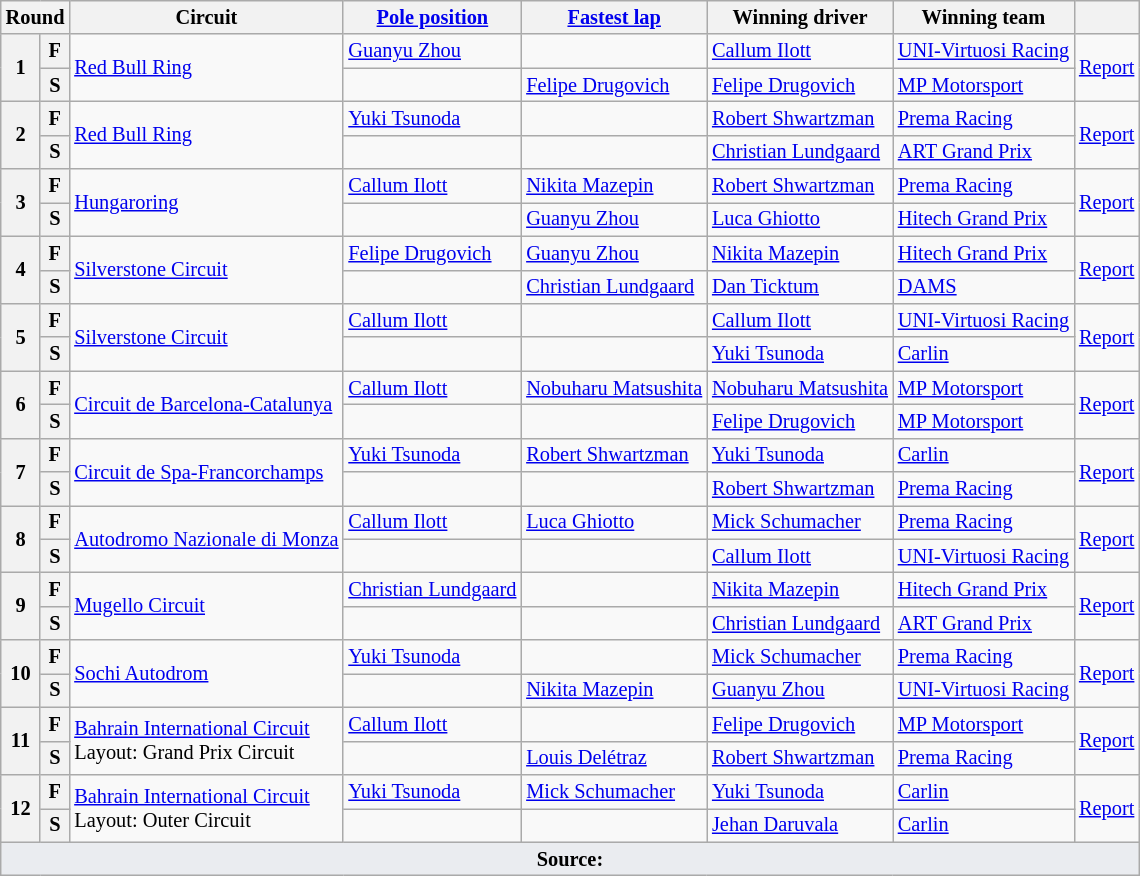<table class="wikitable" style="font-size: 85%;">
<tr>
<th colspan=2>Round</th>
<th>Circuit</th>
<th nowrap><a href='#'>Pole position</a></th>
<th nowrap><a href='#'>Fastest lap</a></th>
<th nowrap>Winning driver</th>
<th nowrap>Winning team</th>
<th nowrap></th>
</tr>
<tr>
<th rowspan=2>1</th>
<th>F</th>
<td rowspan=2> <a href='#'>Red Bull Ring</a></td>
<td> <a href='#'>Guanyu Zhou</a></td>
<td> </td>
<td> <a href='#'>Callum Ilott</a></td>
<td nowrap> <a href='#'>UNI-Virtuosi Racing</a></td>
<td rowspan=2><a href='#'>Report</a></td>
</tr>
<tr>
<th>S</th>
<td></td>
<td> <a href='#'>Felipe Drugovich</a></td>
<td> <a href='#'>Felipe Drugovich</a></td>
<td> <a href='#'>MP Motorsport</a></td>
</tr>
<tr>
<th rowspan=2>2</th>
<th>F</th>
<td rowspan=2> <a href='#'>Red Bull Ring</a></td>
<td> <a href='#'>Yuki Tsunoda</a></td>
<td> </td>
<td> <a href='#'>Robert Shwartzman</a></td>
<td> <a href='#'>Prema Racing</a></td>
<td rowspan=2><a href='#'>Report</a></td>
</tr>
<tr>
<th>S</th>
<td></td>
<td> </td>
<td nowrap> <a href='#'>Christian Lundgaard</a></td>
<td> <a href='#'>ART Grand Prix</a></td>
</tr>
<tr>
<th rowspan=2>3</th>
<th>F</th>
<td rowspan=2> <a href='#'>Hungaroring</a></td>
<td> <a href='#'>Callum Ilott</a></td>
<td> <a href='#'>Nikita Mazepin</a></td>
<td> <a href='#'>Robert Shwartzman</a></td>
<td> <a href='#'>Prema Racing</a></td>
<td rowspan=2><a href='#'>Report</a></td>
</tr>
<tr>
<th>S</th>
<td></td>
<td> <a href='#'>Guanyu Zhou</a></td>
<td> <a href='#'>Luca Ghiotto</a></td>
<td> <a href='#'>Hitech Grand Prix</a></td>
</tr>
<tr>
<th rowspan=2>4</th>
<th>F</th>
<td rowspan=2> <a href='#'>Silverstone Circuit</a></td>
<td> <a href='#'>Felipe Drugovich</a></td>
<td> <a href='#'>Guanyu Zhou</a></td>
<td> <a href='#'>Nikita Mazepin</a></td>
<td> <a href='#'>Hitech Grand Prix</a></td>
<td rowspan=2><a href='#'>Report</a></td>
</tr>
<tr>
<th>S</th>
<td></td>
<td> <a href='#'>Christian Lundgaard</a></td>
<td> <a href='#'>Dan Ticktum</a></td>
<td> <a href='#'>DAMS</a></td>
</tr>
<tr>
<th rowspan=2>5</th>
<th>F</th>
<td rowspan=2> <a href='#'>Silverstone Circuit</a></td>
<td> <a href='#'>Callum Ilott</a></td>
<td> </td>
<td> <a href='#'>Callum Ilott</a></td>
<td> <a href='#'>UNI-Virtuosi Racing</a></td>
<td rowspan=2><a href='#'>Report</a></td>
</tr>
<tr>
<th>S</th>
<td></td>
<td nowrap> </td>
<td> <a href='#'>Yuki Tsunoda</a></td>
<td> <a href='#'>Carlin</a></td>
</tr>
<tr>
<th rowspan=2>6</th>
<th>F</th>
<td rowspan=2 nowrap> <a href='#'>Circuit de Barcelona-Catalunya</a></td>
<td> <a href='#'>Callum Ilott</a></td>
<td nowrap> <a href='#'>Nobuharu Matsushita</a></td>
<td nowrap> <a href='#'>Nobuharu Matsushita</a></td>
<td> <a href='#'>MP Motorsport</a></td>
<td rowspan=2><a href='#'>Report</a></td>
</tr>
<tr>
<th>S</th>
<td></td>
<td> </td>
<td> <a href='#'>Felipe Drugovich</a></td>
<td> <a href='#'>MP Motorsport</a></td>
</tr>
<tr>
<th rowspan=2>7</th>
<th>F</th>
<td rowspan=2> <a href='#'>Circuit de Spa-Francorchamps</a></td>
<td> <a href='#'>Yuki Tsunoda</a></td>
<td> <a href='#'>Robert Shwartzman</a></td>
<td> <a href='#'>Yuki Tsunoda</a></td>
<td> <a href='#'>Carlin</a></td>
<td rowspan=2><a href='#'>Report</a></td>
</tr>
<tr>
<th>S</th>
<td></td>
<td> </td>
<td> <a href='#'>Robert Shwartzman</a></td>
<td> <a href='#'>Prema Racing</a></td>
</tr>
<tr>
<th rowspan=2>8</th>
<th>F</th>
<td rowspan=2 nowrap> <a href='#'>Autodromo Nazionale di Monza</a></td>
<td> <a href='#'>Callum Ilott</a></td>
<td> <a href='#'>Luca Ghiotto</a></td>
<td> <a href='#'>Mick Schumacher</a></td>
<td> <a href='#'>Prema Racing</a></td>
<td rowspan=2><a href='#'>Report</a></td>
</tr>
<tr>
<th>S</th>
<td></td>
<td> </td>
<td> <a href='#'>Callum Ilott</a></td>
<td> <a href='#'>UNI-Virtuosi Racing</a></td>
</tr>
<tr>
<th rowspan=2>9</th>
<th>F</th>
<td rowspan=2> <a href='#'>Mugello Circuit</a></td>
<td nowrap> <a href='#'>Christian Lundgaard</a></td>
<td> </td>
<td> <a href='#'>Nikita Mazepin</a></td>
<td> <a href='#'>Hitech Grand Prix</a></td>
<td rowspan=2><a href='#'>Report</a></td>
</tr>
<tr>
<th>S</th>
<td></td>
<td> </td>
<td> <a href='#'>Christian Lundgaard</a></td>
<td> <a href='#'>ART Grand Prix</a></td>
</tr>
<tr>
<th rowspan=2>10</th>
<th>F</th>
<td rowspan=2> <a href='#'>Sochi Autodrom</a></td>
<td> <a href='#'>Yuki Tsunoda</a></td>
<td> </td>
<td> <a href='#'>Mick Schumacher</a></td>
<td> <a href='#'>Prema Racing</a></td>
<td rowspan=2><a href='#'>Report</a></td>
</tr>
<tr>
<th>S</th>
<td></td>
<td> <a href='#'>Nikita Mazepin</a></td>
<td> <a href='#'>Guanyu Zhou</a></td>
<td> <a href='#'>UNI-Virtuosi Racing</a></td>
</tr>
<tr>
<th rowspan=2>11</th>
<th>F</th>
<td rowspan=2 nowrap> <a href='#'>Bahrain International Circuit</a><br>Layout: Grand Prix Circuit</td>
<td> <a href='#'>Callum Ilott</a></td>
<td> </td>
<td> <a href='#'>Felipe Drugovich</a></td>
<td> <a href='#'>MP Motorsport</a></td>
<td rowspan=2><a href='#'>Report</a></td>
</tr>
<tr>
<th>S</th>
<td></td>
<td> <a href='#'>Louis Delétraz</a></td>
<td> <a href='#'>Robert Shwartzman</a></td>
<td> <a href='#'>Prema Racing</a></td>
</tr>
<tr>
<th rowspan=2>12</th>
<th>F</th>
<td rowspan=2> <a href='#'>Bahrain International Circuit</a><br>Layout: Outer Circuit</td>
<td> <a href='#'>Yuki Tsunoda</a></td>
<td> <a href='#'>Mick Schumacher</a></td>
<td> <a href='#'>Yuki Tsunoda</a></td>
<td> <a href='#'>Carlin</a></td>
<td rowspan=2><a href='#'>Report</a></td>
</tr>
<tr>
<th>S</th>
<td></td>
<td> </td>
<td> <a href='#'>Jehan Daruvala</a></td>
<td> <a href='#'>Carlin</a></td>
</tr>
<tr>
<td colspan="8" style="background-color:#EAECF0;text-align:center" align="bottom"><strong>Source:</strong></td>
</tr>
</table>
